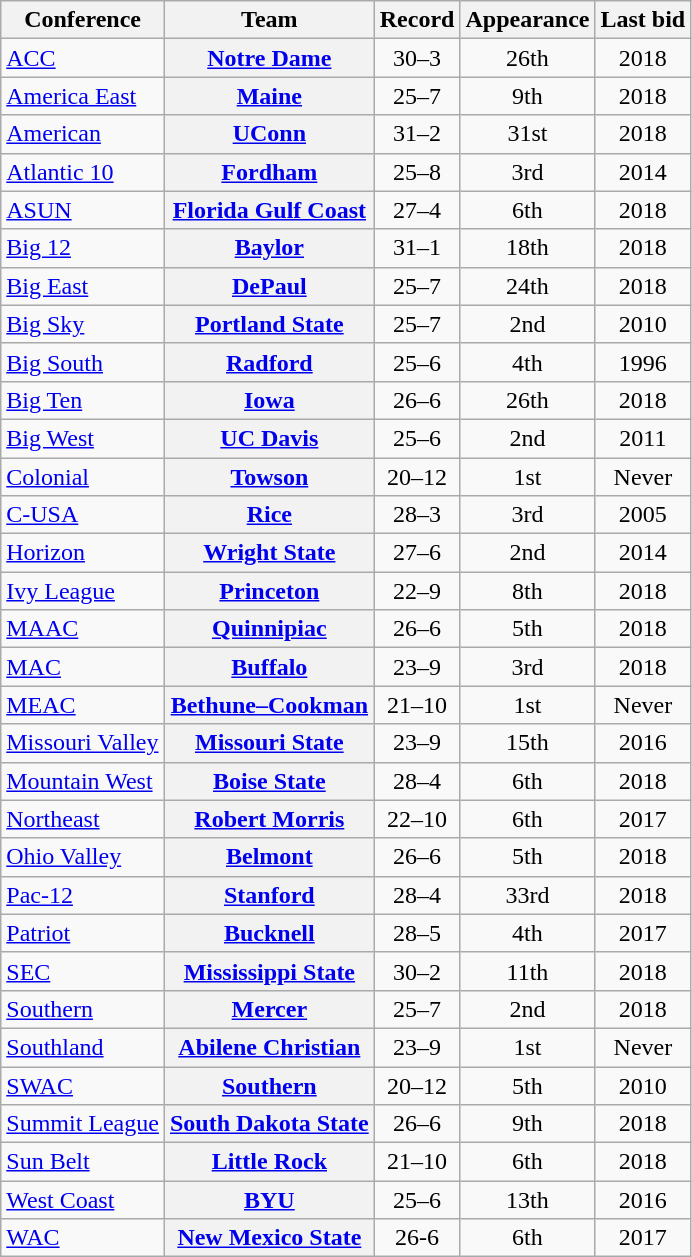<table class="wikitable sortable plainrowheaders" style="text-align:center;">
<tr>
<th scope="col">Conference</th>
<th scope="col">Team</th>
<th scope="col" data-sort-type="number">Record</th>
<th scope="col" data-sort-type="number">Appearance</th>
<th scope="col">Last bid</th>
</tr>
<tr>
<td align=left><a href='#'>ACC</a></td>
<th scope="row" style="text-align:center"><a href='#'>Notre Dame</a></th>
<td align=center>30–3</td>
<td align=center>26th</td>
<td align=center>2018</td>
</tr>
<tr>
<td align=left><a href='#'>America East</a></td>
<th scope="row" style="text-align:center"><a href='#'>Maine</a></th>
<td align=center>25–7</td>
<td align=center>9th</td>
<td align=center>2018</td>
</tr>
<tr>
<td align=left><a href='#'>American</a></td>
<th scope="row" style="text-align:center"><a href='#'>UConn</a></th>
<td align=center>31–2</td>
<td align=center>31st</td>
<td align=center>2018</td>
</tr>
<tr>
<td align=left><a href='#'>Atlantic 10</a></td>
<th scope="row" style="text-align:center"><a href='#'>Fordham</a></th>
<td align=center>25–8</td>
<td align=center>3rd</td>
<td align=center>2014</td>
</tr>
<tr>
<td align=left><a href='#'>ASUN</a></td>
<th scope="row" style="text-align:center"><a href='#'>Florida Gulf Coast</a></th>
<td align=center>27–4</td>
<td align=center>6th</td>
<td align=center>2018</td>
</tr>
<tr>
<td align=left><a href='#'>Big 12</a></td>
<th scope="row" style="text-align:center"><a href='#'>Baylor</a></th>
<td align=center>31–1</td>
<td align=center>18th</td>
<td align=center>2018</td>
</tr>
<tr>
<td align=left><a href='#'>Big East</a></td>
<th scope="row" style="text-align:center"><a href='#'>DePaul</a></th>
<td align=center>25–7</td>
<td align=center>24th</td>
<td align=center>2018</td>
</tr>
<tr>
<td align=left><a href='#'>Big Sky</a></td>
<th scope="row" style="text-align:center"><a href='#'>Portland State</a></th>
<td align=center>25–7</td>
<td align=center>2nd</td>
<td align=center>2010</td>
</tr>
<tr>
<td align=left><a href='#'>Big South</a></td>
<th scope="row" style="text-align:center"><a href='#'>Radford</a></th>
<td align=center>25–6</td>
<td align=center>4th</td>
<td align=center>1996</td>
</tr>
<tr>
<td align=left><a href='#'>Big Ten</a></td>
<th scope="row" style="text-align:center"><a href='#'>Iowa</a></th>
<td align=center>26–6</td>
<td align=center>26th</td>
<td align=center>2018</td>
</tr>
<tr>
<td align=left><a href='#'>Big West</a></td>
<th scope="row" style="text-align:center"><a href='#'>UC Davis</a></th>
<td align=center>25–6</td>
<td align=center>2nd</td>
<td align=center>2011</td>
</tr>
<tr>
<td align=left><a href='#'>Colonial</a></td>
<th scope="row" style="text-align:center"><a href='#'>Towson</a></th>
<td align=center>20–12</td>
<td align=center>1st</td>
<td align=center>Never</td>
</tr>
<tr>
<td align=left><a href='#'>C-USA</a></td>
<th scope="row" style="text-align:center"><a href='#'>Rice</a></th>
<td align=center>28–3</td>
<td align=center>3rd</td>
<td align=center>2005</td>
</tr>
<tr>
<td align=left><a href='#'>Horizon</a></td>
<th scope="row" style="text-align:center"><a href='#'>Wright State</a></th>
<td align=center>27–6</td>
<td align=center>2nd</td>
<td align=center>2014</td>
</tr>
<tr>
<td align=left><a href='#'>Ivy League</a></td>
<th scope="row" style="text-align:center"><a href='#'>Princeton</a></th>
<td align=center>22–9</td>
<td align=center>8th</td>
<td align=center>2018</td>
</tr>
<tr>
<td align=left><a href='#'>MAAC</a></td>
<th scope="row" style="text-align:center"><a href='#'>Quinnipiac</a></th>
<td align=center>26–6</td>
<td align=center>5th</td>
<td align=center>2018</td>
</tr>
<tr>
<td align=left><a href='#'>MAC</a></td>
<th scope="row" style="text-align:center"><a href='#'>Buffalo</a></th>
<td align=center>23–9</td>
<td align=center>3rd</td>
<td align=center>2018</td>
</tr>
<tr>
<td align=left><a href='#'>MEAC</a></td>
<th scope="row" style="text-align:center"><a href='#'>Bethune–Cookman</a></th>
<td align=center>21–10</td>
<td align=center>1st</td>
<td align=center>Never</td>
</tr>
<tr>
<td align=left><a href='#'>Missouri Valley</a></td>
<th scope="row" style="text-align:center"><a href='#'>Missouri State</a></th>
<td align=center>23–9</td>
<td align=center>15th</td>
<td align=center>2016</td>
</tr>
<tr>
<td align=left><a href='#'>Mountain West</a></td>
<th scope="row" style="text-align:center"><a href='#'>Boise State</a></th>
<td align=center>28–4</td>
<td align=center>6th</td>
<td align=center>2018</td>
</tr>
<tr>
<td align=left><a href='#'>Northeast</a></td>
<th scope="row" style="text-align:center"><a href='#'>Robert Morris</a></th>
<td align=center>22–10</td>
<td align=center>6th</td>
<td align=center>2017</td>
</tr>
<tr>
<td align=left><a href='#'>Ohio Valley</a></td>
<th scope="row" style="text-align:center"><a href='#'>Belmont</a></th>
<td align=center>26–6</td>
<td align=center>5th</td>
<td align=center>2018</td>
</tr>
<tr>
<td align=left><a href='#'>Pac-12</a></td>
<th scope="row" style="text-align:center"><a href='#'>Stanford</a></th>
<td align=center>28–4</td>
<td align=center>33rd</td>
<td align=center>2018</td>
</tr>
<tr>
<td align=left><a href='#'>Patriot</a></td>
<th scope="row" style="text-align:center"><a href='#'>Bucknell</a></th>
<td align=center>28–5</td>
<td align=center>4th</td>
<td align=center>2017</td>
</tr>
<tr>
<td align=left><a href='#'>SEC</a></td>
<th scope="row" style="text-align:center"><a href='#'>Mississippi State</a></th>
<td align=center>30–2</td>
<td align=center>11th</td>
<td align=center>2018</td>
</tr>
<tr>
<td align=left><a href='#'>Southern</a></td>
<th scope="row" style="text-align:center"><a href='#'>Mercer</a></th>
<td align=center>25–7</td>
<td align=center>2nd</td>
<td align=center>2018</td>
</tr>
<tr>
<td align=left><a href='#'>Southland</a></td>
<th scope="row" style="text-align:center"><a href='#'>Abilene Christian</a></th>
<td align=center>23–9</td>
<td align=center>1st</td>
<td align=center>Never</td>
</tr>
<tr>
<td align=left><a href='#'>SWAC</a></td>
<th scope="row" style="text-align:center"><a href='#'>Southern</a></th>
<td align=center>20–12</td>
<td align=center>5th</td>
<td align=center>2010</td>
</tr>
<tr>
<td align=left><a href='#'>Summit League</a></td>
<th scope="row" style="text-align:center"><a href='#'>South Dakota State</a></th>
<td align=center>26–6</td>
<td align=center>9th</td>
<td align=center>2018</td>
</tr>
<tr>
<td align=left><a href='#'>Sun Belt</a></td>
<th scope="row" style="text-align:center"><a href='#'>Little Rock</a></th>
<td align=center>21–10</td>
<td align=center>6th</td>
<td align=center>2018</td>
</tr>
<tr>
<td align=left><a href='#'>West Coast</a></td>
<th scope="row" style="text-align:center"><a href='#'>BYU</a></th>
<td align=center>25–6</td>
<td align=center>13th</td>
<td align=center>2016</td>
</tr>
<tr>
<td align=left><a href='#'>WAC</a></td>
<th scope="row" style="text-align:center"><a href='#'>New Mexico State</a></th>
<td align=center>26-6</td>
<td align=center>6th</td>
<td align=center>2017</td>
</tr>
</table>
